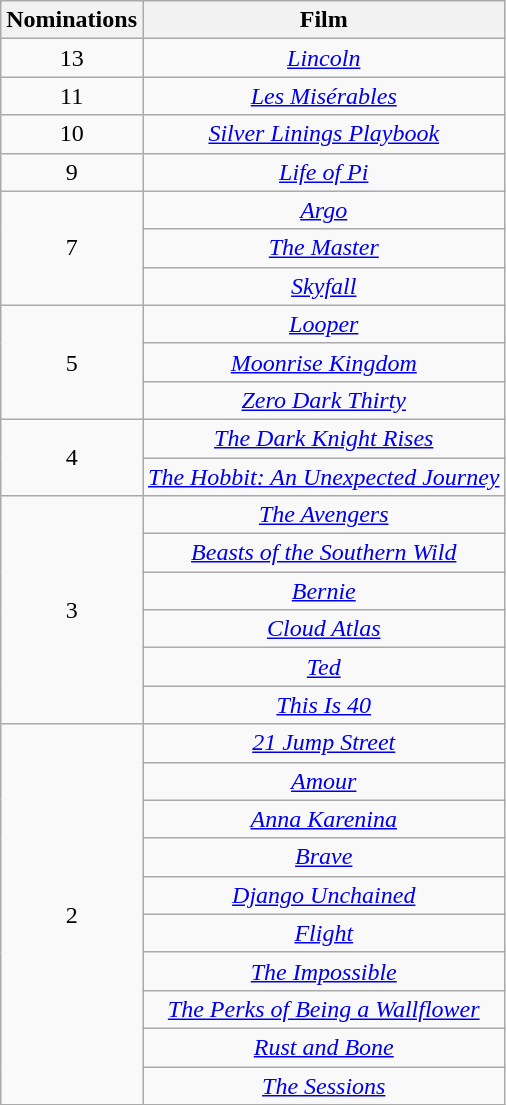<table class="wikitable" rowspan="2" style="text-align:center;" background: #f6e39c;>
<tr>
<th scope="col" style="width:55px;">Nominations</th>
<th scope="col" style="text-align:center;">Film</th>
</tr>
<tr>
<td>13</td>
<td><em><a href='#'>Lincoln</a></em></td>
</tr>
<tr>
<td>11</td>
<td><em><a href='#'>Les Misérables</a></em></td>
</tr>
<tr>
<td>10</td>
<td><em><a href='#'>Silver Linings Playbook</a></em></td>
</tr>
<tr>
<td>9</td>
<td><em><a href='#'>Life of Pi</a></em></td>
</tr>
<tr>
<td rowspan="3">7</td>
<td><em><a href='#'>Argo</a></em></td>
</tr>
<tr>
<td><em><a href='#'>The Master</a></em></td>
</tr>
<tr>
<td><em><a href='#'>Skyfall</a></em></td>
</tr>
<tr>
<td rowspan="3">5</td>
<td><em><a href='#'>Looper</a></em></td>
</tr>
<tr>
<td><em><a href='#'>Moonrise Kingdom</a></em></td>
</tr>
<tr>
<td><em><a href='#'>Zero Dark Thirty</a></em></td>
</tr>
<tr>
<td rowspan="2">4</td>
<td><em><a href='#'>The Dark Knight Rises</a></em></td>
</tr>
<tr>
<td><em><a href='#'>The Hobbit: An Unexpected Journey</a></em></td>
</tr>
<tr>
<td rowspan="6">3</td>
<td><em><a href='#'>The Avengers</a></em></td>
</tr>
<tr>
<td><em><a href='#'>Beasts of the Southern Wild</a></em></td>
</tr>
<tr>
<td><em><a href='#'>Bernie</a></em></td>
</tr>
<tr>
<td><em><a href='#'>Cloud Atlas</a></em></td>
</tr>
<tr>
<td><em><a href='#'>Ted</a></em></td>
</tr>
<tr>
<td><em><a href='#'>This Is 40</a></em></td>
</tr>
<tr>
<td rowspan="10">2</td>
<td><em><a href='#'>21 Jump Street</a></em></td>
</tr>
<tr>
<td><em><a href='#'>Amour</a></em></td>
</tr>
<tr>
<td><em><a href='#'>Anna Karenina</a></em></td>
</tr>
<tr>
<td><em><a href='#'>Brave</a></em></td>
</tr>
<tr>
<td><em><a href='#'>Django Unchained</a></em></td>
</tr>
<tr>
<td><em><a href='#'>Flight</a></em></td>
</tr>
<tr>
<td><em><a href='#'>The Impossible</a></em></td>
</tr>
<tr>
<td><em><a href='#'>The Perks of Being a Wallflower</a></em></td>
</tr>
<tr>
<td><em><a href='#'>Rust and Bone</a></em></td>
</tr>
<tr>
<td><em><a href='#'>The Sessions</a></em></td>
</tr>
</table>
